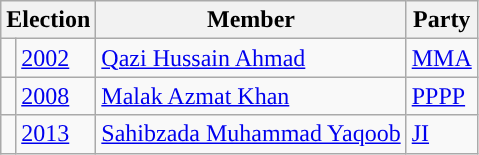<table class="wikitable">
<tr>
<th colspan="2">Election</th>
<th>Member</th>
<th>Party</th>
</tr>
<tr>
<td style="background-color: "></td>
<td><a href='#'>2002</a></td>
<td><a href='#'>Qazi Hussain Ahmad</a></td>
<td><a href='#'>MMA</a></td>
</tr>
<tr>
<td style="background-color: "></td>
<td><a href='#'>2008</a></td>
<td><a href='#'>Malak Azmat Khan</a></td>
<td><a href='#'>PPPP</a></td>
</tr>
<tr>
<td style="background-color: "></td>
<td><a href='#'>2013</a></td>
<td><a href='#'>Sahibzada Muhammad Yaqoob</a></td>
<td><a href='#'>JI</a></td>
</tr>
</table>
